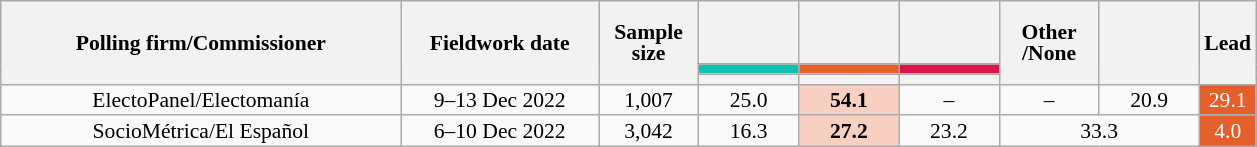<table class="wikitable collapsible collapsed" style="text-align:center; font-size:90%; line-height:14px;">
<tr style="height:42px;">
<th rowspan="3" style="width:260px;">Polling firm/Commissioner</th>
<th rowspan="3" style="width:125px;">Fieldwork date</th>
<th rowspan="3" style="width:60px;">Sample size</th>
<th style="width:60px;"></th>
<th style="width:60px;"></th>
<th style="width:60px;"></th>
<th rowspan="3" style="width:60px;">Other<br>/None</th>
<th rowspan="3" style="width:60px;"></th>
<th rowspan="3" style="width:30px;">Lead</th>
</tr>
<tr>
<th style="color:inherit;background:#10C1AF;"></th>
<th style="color:inherit;background:#E35F2B;"></th>
<th style="color:inherit;background:#D9164A;"></th>
</tr>
<tr>
<th></th>
<th></th>
<th></th>
</tr>
<tr>
<td>ElectoPanel/Electomanía</td>
<td>9–13 Dec 2022</td>
<td>1,007</td>
<td>25.0</td>
<td style="background:#F7D0C1;"><strong>54.1</strong></td>
<td>–</td>
<td>–</td>
<td>20.9</td>
<td style="background:#E35F2B; color:white;">29.1</td>
</tr>
<tr>
<td>SocioMétrica/El Español</td>
<td>6–10 Dec 2022</td>
<td>3,042</td>
<td>16.3</td>
<td style="background:#F7D0C1;"><strong>27.2</strong></td>
<td>23.2</td>
<td colspan="2">33.3</td>
<td style="background:#E35F2B; color:white;">4.0</td>
</tr>
</table>
